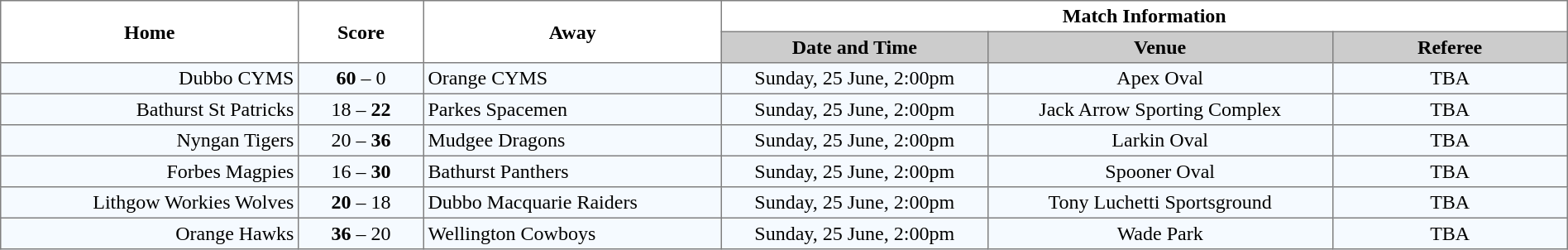<table border="1" cellpadding="3" cellspacing="0" width="100%" style="border-collapse:collapse;  text-align:center;">
<tr>
<th rowspan="2" width="19%">Home</th>
<th rowspan="2" width="8%">Score</th>
<th rowspan="2" width="19%">Away</th>
<th colspan="3">Match Information</th>
</tr>
<tr style="background:#CCCCCC">
<th width="17%">Date and Time</th>
<th width="22%">Venue</th>
<th width="50%">Referee</th>
</tr>
<tr style="text-align:center; background:#f5faff;">
<td align="right">Dubbo CYMS </td>
<td><strong>60</strong> – 0</td>
<td align="left"> Orange CYMS</td>
<td>Sunday, 25 June, 2:00pm</td>
<td>Apex Oval</td>
<td>TBA</td>
</tr>
<tr style="text-align:center; background:#f5faff;">
<td align="right">Bathurst St Patricks </td>
<td>18 – <strong>22</strong></td>
<td align="left"> Parkes Spacemen</td>
<td>Sunday, 25 June, 2:00pm</td>
<td>Jack Arrow Sporting Complex</td>
<td>TBA</td>
</tr>
<tr style="text-align:center; background:#f5faff;">
<td align="right">Nyngan Tigers </td>
<td>20 – <strong>36</strong></td>
<td align="left"> Mudgee Dragons</td>
<td>Sunday, 25 June, 2:00pm</td>
<td>Larkin Oval</td>
<td>TBA</td>
</tr>
<tr style="text-align:center; background:#f5faff;">
<td align="right">Forbes Magpies </td>
<td>16 – <strong>30</strong></td>
<td align="left"> Bathurst Panthers</td>
<td>Sunday, 25 June, 2:00pm</td>
<td>Spooner Oval</td>
<td>TBA</td>
</tr>
<tr style="text-align:center; background:#f5faff;">
<td align="right">Lithgow Workies Wolves </td>
<td><strong>20</strong> – 18</td>
<td align="left"> Dubbo Macquarie Raiders</td>
<td>Sunday, 25 June, 2:00pm</td>
<td>Tony Luchetti Sportsground</td>
<td>TBA</td>
</tr>
<tr style="text-align:center; background:#f5faff;">
<td align="right">Orange Hawks </td>
<td><strong>36</strong> – 20</td>
<td align="left"> Wellington Cowboys</td>
<td>Sunday, 25 June, 2:00pm</td>
<td>Wade Park</td>
<td>TBA</td>
</tr>
</table>
